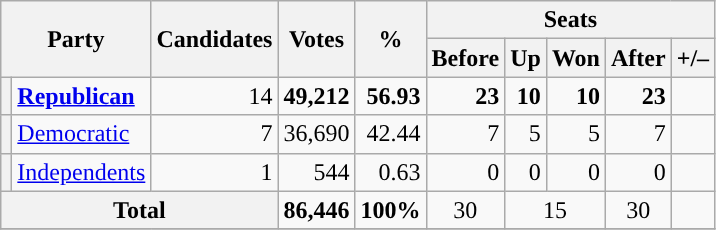<table class="wikitable">
<tr>
<th rowspan="2" colspan="2">Party</th>
<th rowspan="2">Candidates</th>
<th rowspan="2">Votes</th>
<th rowspan="2">%</th>
<th colspan="5">Seats</th>
</tr>
<tr>
<th>Before<br></th>
<th>Up</th>
<th>Won</th>
<th>After<br></th>
<th>+/–</th>
</tr>
<tr>
<th style="background-color:"></th>
<td><strong><a href='#'>Republican</a></strong></td>
<td align="right">14</td>
<td align="right"><strong>49,212</strong></td>
<td align="right"><strong>56.93</strong></td>
<td align="right"><strong>23</strong></td>
<td align="right"><strong>10</strong></td>
<td align="right"><strong>10</strong></td>
<td align="right"><strong>23</strong></td>
<td align="right"></td>
</tr>
<tr>
<th style="background-color:"></th>
<td><a href='#'>Democratic</a></td>
<td align="right">7</td>
<td align="right">36,690</td>
<td align="right">42.44</td>
<td align="right">7</td>
<td align="right">5</td>
<td align="right">5</td>
<td align="right">7</td>
<td align="right"></td>
</tr>
<tr>
<th style="background-color:"></th>
<td><a href='#'>Independents</a></td>
<td align="right">1</td>
<td align="right">544</td>
<td align="right">0.63</td>
<td align="right">0</td>
<td align="right">0</td>
<td align="right">0</td>
<td align="right">0</td>
<td align="right"></td>
</tr>
<tr>
<th colspan="3">Total</th>
<td align="right"><strong>86,446</strong></td>
<td align="right"><strong>100%</strong></td>
<td align="center">30</td>
<td colspan="2" align="center">15</td>
<td align="center">30</td>
<td align="right"></td>
</tr>
<tr>
</tr>
</table>
